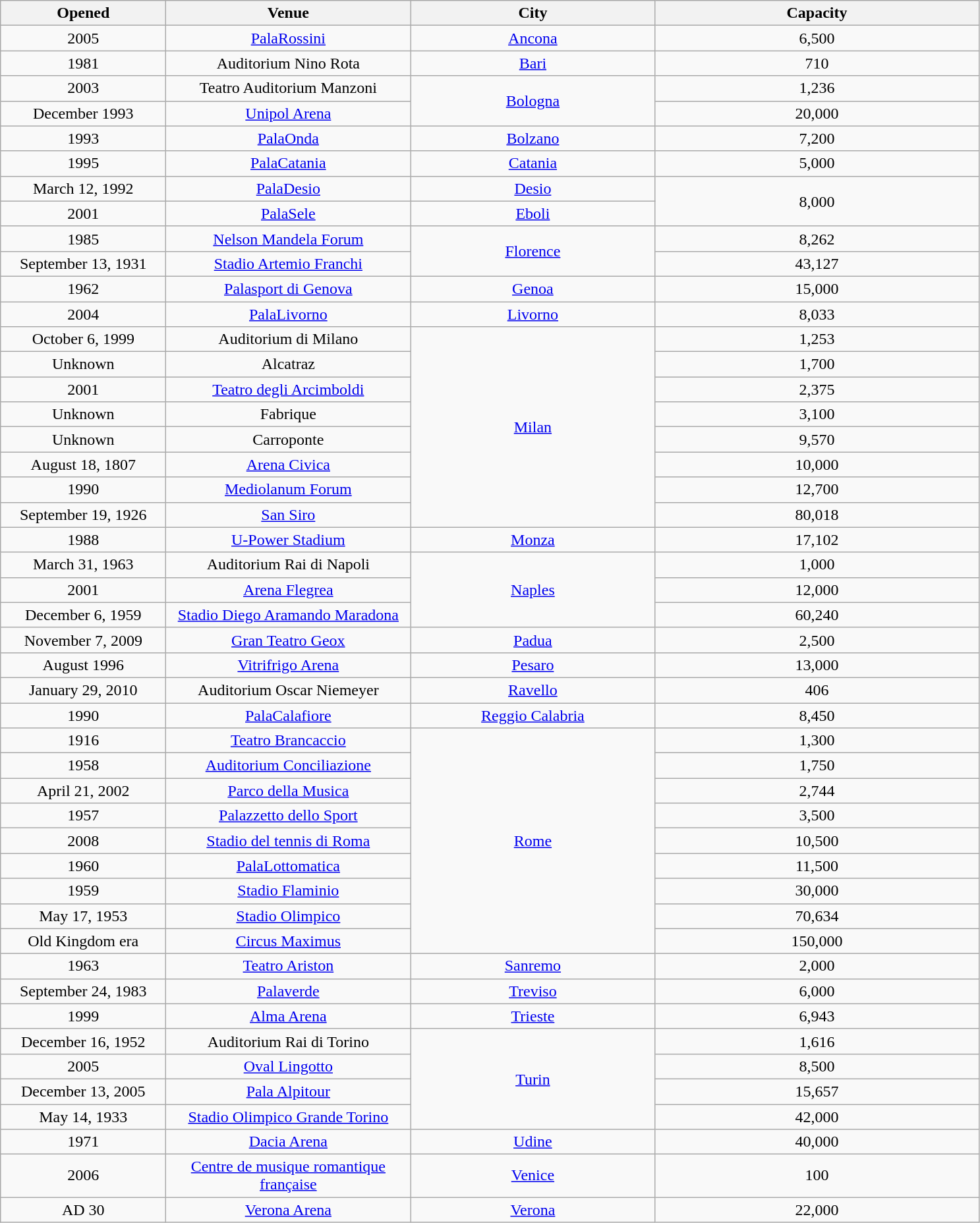<table class="sortable wikitable" style="text-align:center;">
<tr>
<th scope="col" style="width:10em;">Opened</th>
<th scope="col" style="width:15em;">Venue</th>
<th scope="col" style="width:15em;">City</th>
<th scope="col" style="width:20em;">Capacity</th>
</tr>
<tr>
<td>2005</td>
<td><a href='#'>PalaRossini</a></td>
<td><a href='#'>Ancona</a></td>
<td>6,500</td>
</tr>
<tr>
<td>1981</td>
<td>Auditorium Nino Rota</td>
<td><a href='#'>Bari</a></td>
<td>710</td>
</tr>
<tr>
<td>2003</td>
<td>Teatro Auditorium Manzoni</td>
<td rowspan="2"><a href='#'>Bologna</a></td>
<td>1,236</td>
</tr>
<tr>
<td>December 1993</td>
<td><a href='#'>Unipol Arena</a></td>
<td>20,000</td>
</tr>
<tr>
<td>1993</td>
<td><a href='#'>PalaOnda</a></td>
<td><a href='#'>Bolzano</a></td>
<td>7,200</td>
</tr>
<tr>
<td>1995</td>
<td><a href='#'>PalaCatania</a></td>
<td><a href='#'>Catania</a></td>
<td>5,000</td>
</tr>
<tr>
<td>March 12, 1992</td>
<td><a href='#'>PalaDesio</a></td>
<td><a href='#'>Desio</a></td>
<td rowspan="2">8,000</td>
</tr>
<tr>
<td>2001</td>
<td><a href='#'>PalaSele</a></td>
<td><a href='#'>Eboli</a></td>
</tr>
<tr>
<td>1985</td>
<td><a href='#'>Nelson Mandela Forum</a></td>
<td rowspan="2"><a href='#'>Florence</a></td>
<td>8,262</td>
</tr>
<tr>
<td>September 13, 1931</td>
<td><a href='#'>Stadio Artemio Franchi</a></td>
<td>43,127</td>
</tr>
<tr>
<td>1962</td>
<td><a href='#'>Palasport di Genova</a></td>
<td><a href='#'>Genoa</a></td>
<td>15,000</td>
</tr>
<tr>
<td>2004</td>
<td><a href='#'>PalaLivorno</a></td>
<td><a href='#'>Livorno</a></td>
<td>8,033</td>
</tr>
<tr>
<td>October 6, 1999</td>
<td>Auditorium di Milano</td>
<td rowspan="8"><a href='#'>Milan</a></td>
<td>1,253</td>
</tr>
<tr>
<td>Unknown</td>
<td>Alcatraz</td>
<td>1,700</td>
</tr>
<tr>
<td>2001</td>
<td><a href='#'>Teatro degli Arcimboldi</a></td>
<td>2,375</td>
</tr>
<tr>
<td>Unknown</td>
<td>Fabrique</td>
<td>3,100</td>
</tr>
<tr>
<td>Unknown</td>
<td>Carroponte</td>
<td>9,570</td>
</tr>
<tr>
<td>August 18, 1807</td>
<td><a href='#'>Arena Civica</a></td>
<td>10,000</td>
</tr>
<tr>
<td>1990</td>
<td><a href='#'>Mediolanum Forum</a></td>
<td>12,700</td>
</tr>
<tr>
<td>September 19, 1926</td>
<td><a href='#'>San Siro</a></td>
<td>80,018</td>
</tr>
<tr>
<td>1988</td>
<td><a href='#'>U-Power Stadium</a></td>
<td><a href='#'>Monza</a></td>
<td>17,102</td>
</tr>
<tr>
<td>March 31, 1963</td>
<td>Auditorium Rai di Napoli</td>
<td rowspan="3"><a href='#'>Naples</a></td>
<td>1,000</td>
</tr>
<tr>
<td>2001</td>
<td><a href='#'>Arena Flegrea</a></td>
<td>12,000</td>
</tr>
<tr>
<td>December 6, 1959</td>
<td><a href='#'>Stadio Diego Aramando Maradona</a></td>
<td>60,240</td>
</tr>
<tr>
<td>November 7, 2009</td>
<td><a href='#'>Gran Teatro Geox</a></td>
<td><a href='#'>Padua</a></td>
<td>2,500</td>
</tr>
<tr>
<td>August 1996</td>
<td><a href='#'>Vitrifrigo Arena</a></td>
<td><a href='#'>Pesaro</a></td>
<td>13,000</td>
</tr>
<tr>
<td>January 29, 2010</td>
<td>Auditorium Oscar Niemeyer</td>
<td><a href='#'>Ravello</a></td>
<td>406</td>
</tr>
<tr>
<td>1990</td>
<td><a href='#'>PalaCalafiore</a></td>
<td><a href='#'>Reggio Calabria</a></td>
<td>8,450</td>
</tr>
<tr>
<td>1916</td>
<td><a href='#'>Teatro Brancaccio</a></td>
<td rowspan="9"><a href='#'>Rome</a></td>
<td>1,300</td>
</tr>
<tr>
<td>1958</td>
<td><a href='#'>Auditorium Conciliazione</a></td>
<td>1,750</td>
</tr>
<tr>
<td>April 21, 2002</td>
<td><a href='#'>Parco della Musica</a></td>
<td>2,744</td>
</tr>
<tr>
<td>1957</td>
<td><a href='#'>Palazzetto dello Sport</a></td>
<td>3,500</td>
</tr>
<tr>
<td>2008</td>
<td><a href='#'>Stadio del tennis di Roma</a></td>
<td>10,500</td>
</tr>
<tr>
<td>1960</td>
<td><a href='#'>PalaLottomatica</a></td>
<td>11,500</td>
</tr>
<tr>
<td>1959</td>
<td><a href='#'>Stadio Flaminio</a></td>
<td>30,000</td>
</tr>
<tr>
<td>May 17, 1953</td>
<td><a href='#'>Stadio Olimpico</a></td>
<td>70,634</td>
</tr>
<tr>
<td>Old Kingdom era</td>
<td><a href='#'>Circus Maximus</a></td>
<td>150,000</td>
</tr>
<tr>
<td>1963</td>
<td><a href='#'>Teatro Ariston</a></td>
<td><a href='#'>Sanremo</a></td>
<td>2,000</td>
</tr>
<tr>
<td>September 24, 1983</td>
<td><a href='#'>Palaverde</a></td>
<td><a href='#'>Treviso</a></td>
<td>6,000</td>
</tr>
<tr>
<td>1999</td>
<td><a href='#'>Alma Arena</a></td>
<td><a href='#'>Trieste</a></td>
<td>6,943</td>
</tr>
<tr>
<td>December 16, 1952</td>
<td>Auditorium Rai di Torino</td>
<td rowspan="4"><a href='#'>Turin</a></td>
<td>1,616</td>
</tr>
<tr>
<td>2005</td>
<td><a href='#'>Oval Lingotto</a></td>
<td>8,500</td>
</tr>
<tr>
<td>December 13, 2005</td>
<td><a href='#'>Pala Alpitour</a></td>
<td>15,657</td>
</tr>
<tr>
<td>May 14, 1933</td>
<td><a href='#'>Stadio Olimpico Grande Torino</a></td>
<td>42,000</td>
</tr>
<tr>
<td>1971</td>
<td><a href='#'>Dacia Arena</a></td>
<td><a href='#'>Udine</a></td>
<td>40,000</td>
</tr>
<tr>
<td>2006</td>
<td><a href='#'>Centre de musique romantique française</a></td>
<td><a href='#'>Venice</a></td>
<td>100</td>
</tr>
<tr>
<td>AD 30</td>
<td><a href='#'>Verona Arena</a></td>
<td><a href='#'>Verona</a></td>
<td>22,000</td>
</tr>
</table>
